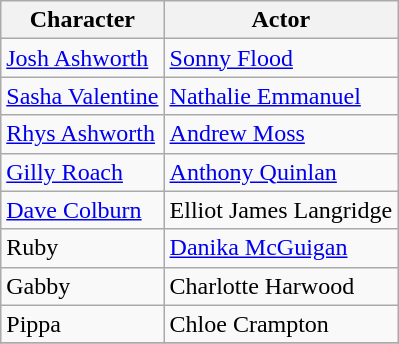<table class="wikitable">
<tr>
<th>Character</th>
<th>Actor</th>
</tr>
<tr>
<td><a href='#'>Josh Ashworth</a></td>
<td><a href='#'>Sonny Flood</a></td>
</tr>
<tr>
<td><a href='#'>Sasha Valentine</a></td>
<td><a href='#'>Nathalie Emmanuel</a></td>
</tr>
<tr>
<td><a href='#'>Rhys Ashworth</a></td>
<td><a href='#'>Andrew Moss</a></td>
</tr>
<tr>
<td><a href='#'>Gilly Roach</a></td>
<td><a href='#'>Anthony Quinlan</a></td>
</tr>
<tr>
<td><a href='#'>Dave Colburn</a></td>
<td>Elliot James Langridge</td>
</tr>
<tr>
<td>Ruby</td>
<td><a href='#'>Danika McGuigan</a></td>
</tr>
<tr>
<td>Gabby</td>
<td>Charlotte Harwood</td>
</tr>
<tr>
<td>Pippa</td>
<td>Chloe Crampton</td>
</tr>
<tr>
</tr>
</table>
